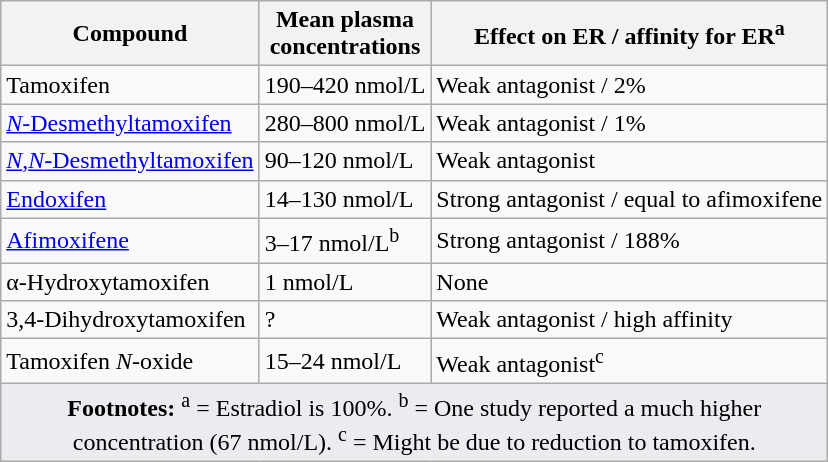<table class="wikitable floatright">
<tr>
<th>Compound</th>
<th>Mean plasma<br>concentrations</th>
<th>Effect on ER / affinity for ER<sup>a</sup></th>
</tr>
<tr>
<td>Tamoxifen</td>
<td>190–420 nmol/L</td>
<td>Weak antagonist / 2%</td>
</tr>
<tr>
<td><a href='#'><em>N</em>-Desmethyltamoxifen</a></td>
<td>280–800 nmol/L</td>
<td>Weak antagonist / 1%</td>
</tr>
<tr>
<td><a href='#'><em>N</em>,<em>N</em>-Desmethyltamoxifen</a></td>
<td>90–120 nmol/L</td>
<td>Weak antagonist</td>
</tr>
<tr>
<td><a href='#'>Endoxifen</a></td>
<td>14–130 nmol/L</td>
<td>Strong antagonist / equal to afimoxifene</td>
</tr>
<tr>
<td><a href='#'>Afimoxifene</a></td>
<td>3–17 nmol/L<sup>b</sup></td>
<td>Strong antagonist / 188%</td>
</tr>
<tr>
<td>α-Hydroxytamoxifen</td>
<td>1 nmol/L</td>
<td>None</td>
</tr>
<tr>
<td>3,4-Dihydroxytamoxifen</td>
<td>?</td>
<td>Weak antagonist / high affinity</td>
</tr>
<tr>
<td>Tamoxifen <em>N</em>-oxide</td>
<td>15–24 nmol/L</td>
<td>Weak antagonist<sup>c</sup></td>
</tr>
<tr>
<td colspan="3" style="width: 1px; background-color:#eaecf0; text-align: center;"><strong>Footnotes:</strong> <sup>a</sup> = Estradiol is 100%. <sup>b</sup> = One study reported a much higher concentration (67 nmol/L). <sup>c</sup> = Might be due to reduction to tamoxifen.</td>
</tr>
</table>
